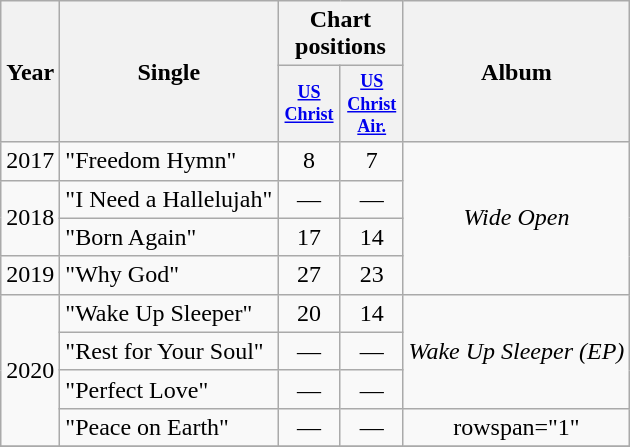<table class="wikitable" style="text-align:center;">
<tr>
<th rowspan="2">Year</th>
<th rowspan="2">Single</th>
<th colspan="2">Chart positions</th>
<th rowspan="2">Album</th>
</tr>
<tr style="font-size:smaller;">
<th scope="col" style="width:3em;font-size:90%;"><a href='#'>US<br>Christ</a></th>
<th scope="col" style="width:3em;font-size:90%;"><a href='#'>US<br>Christ Air.</a></th>
</tr>
<tr>
<td>2017</td>
<td align="left">"Freedom Hymn"</td>
<td>8<br></td>
<td>7<br></td>
<td rowspan="4"><em>Wide Open</em></td>
</tr>
<tr>
<td rowspan="2">2018</td>
<td align="left">"I Need a Hallelujah"</td>
<td>—</td>
<td>—</td>
</tr>
<tr>
<td align="left">"Born Again"</td>
<td>17<br></td>
<td>14<br></td>
</tr>
<tr>
<td>2019</td>
<td align="left">"Why God"</td>
<td>27<br></td>
<td>23<br></td>
</tr>
<tr>
<td rowspan="4">2020</td>
<td align="left">"Wake Up Sleeper"</td>
<td>20<br></td>
<td>14<br></td>
<td rowspan="3"><em>Wake Up Sleeper (EP)</em></td>
</tr>
<tr>
<td align="left">"Rest for Your Soul"</td>
<td>—</td>
<td>—</td>
</tr>
<tr>
<td align="left">"Perfect Love"</td>
<td>—</td>
<td>—</td>
</tr>
<tr>
<td align="left">"Peace on Earth"</td>
<td>—</td>
<td>—</td>
<td>rowspan="1" </td>
</tr>
<tr>
</tr>
</table>
